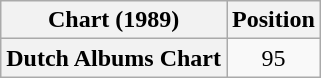<table class="wikitable plainrowheaders" style="text-align:center;">
<tr>
<th>Chart (1989)</th>
<th>Position</th>
</tr>
<tr>
<th scope="row">Dutch Albums Chart</th>
<td>95</td>
</tr>
</table>
